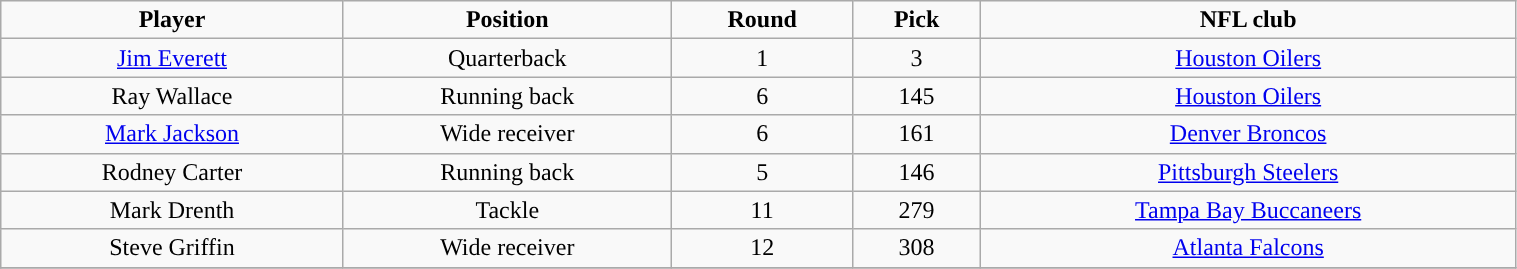<table class="wikitable" width="80%">
<tr align="center">
<td><strong>Player</strong></td>
<td><strong>Position</strong></td>
<td><strong>Round</strong></td>
<td><strong>Pick</strong></td>
<td><strong>NFL club</strong></td>
</tr>
<tr align="center" bgcolor="">
<td><a href='#'>Jim Everett</a></td>
<td>Quarterback</td>
<td>1</td>
<td>3</td>
<td><a href='#'>Houston Oilers</a></td>
</tr>
<tr align="center" bgcolor="">
<td>Ray Wallace</td>
<td>Running back</td>
<td>6</td>
<td>145</td>
<td><a href='#'>Houston Oilers</a></td>
</tr>
<tr align="center" bgcolor="">
<td><a href='#'>Mark Jackson</a></td>
<td>Wide receiver</td>
<td>6</td>
<td>161</td>
<td><a href='#'>Denver Broncos</a></td>
</tr>
<tr align="center" bgcolor="">
<td>Rodney Carter</td>
<td>Running back</td>
<td>5</td>
<td>146</td>
<td><a href='#'>Pittsburgh Steelers</a></td>
</tr>
<tr align="center" bgcolor="">
<td>Mark Drenth</td>
<td>Tackle</td>
<td>11</td>
<td>279</td>
<td><a href='#'>Tampa Bay Buccaneers</a></td>
</tr>
<tr align="center" bgcolor="">
<td>Steve Griffin</td>
<td>Wide receiver</td>
<td>12</td>
<td>308</td>
<td><a href='#'>Atlanta Falcons</a></td>
</tr>
<tr align="center" bgcolor="">
</tr>
</table>
